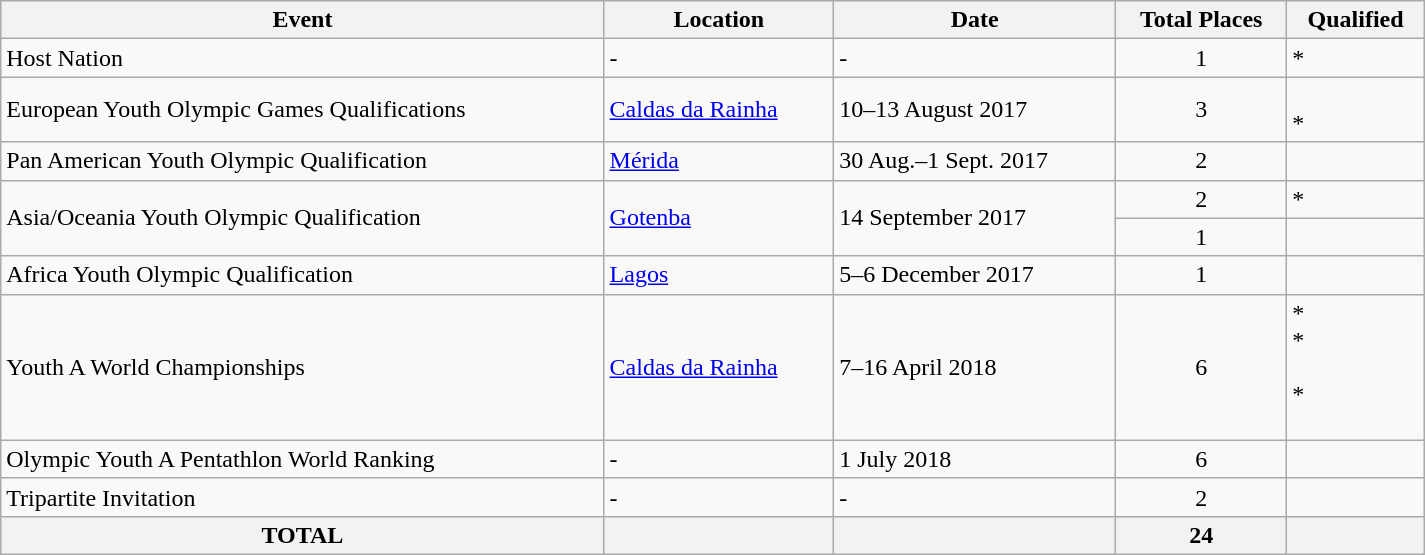<table class="wikitable" width=950>
<tr>
<th>Event</th>
<th>Location</th>
<th>Date</th>
<th>Total Places</th>
<th>Qualified</th>
</tr>
<tr>
<td>Host Nation</td>
<td>-</td>
<td>-</td>
<td align="center">1</td>
<td>*</td>
</tr>
<tr>
<td>European Youth Olympic Games Qualifications</td>
<td> <a href='#'>Caldas da Rainha</a></td>
<td>10–13 August 2017</td>
<td align="center">3</td>
<td><br>*<br></td>
</tr>
<tr>
<td>Pan American Youth Olympic Qualification</td>
<td> <a href='#'>Mérida</a></td>
<td>30 Aug.–1 Sept. 2017</td>
<td align="center">2</td>
<td><br></td>
</tr>
<tr>
<td rowspan=2>Asia/Oceania Youth Olympic Qualification</td>
<td rowspan=2> <a href='#'>Gotenba</a></td>
<td rowspan=2>14 September 2017</td>
<td align="center">2</td>
<td>*<br></td>
</tr>
<tr>
<td align="center">1</td>
<td></td>
</tr>
<tr>
<td>Africa Youth Olympic Qualification</td>
<td> <a href='#'>Lagos</a></td>
<td>5–6 December 2017</td>
<td align="center">1</td>
<td></td>
</tr>
<tr>
<td>Youth A World Championships</td>
<td> <a href='#'>Caldas da Rainha</a></td>
<td>7–16 April 2018</td>
<td align="center">6</td>
<td>*<br>*<br><br>*<br><br></td>
</tr>
<tr>
<td>Olympic Youth A Pentathlon World Ranking</td>
<td>-</td>
<td>1 July 2018</td>
<td align="center">6</td>
<td></td>
</tr>
<tr>
<td>Tripartite Invitation</td>
<td>-</td>
<td>-</td>
<td align="center">2</td>
<td></td>
</tr>
<tr>
<th>TOTAL</th>
<th></th>
<th></th>
<th>24</th>
<th></th>
</tr>
</table>
